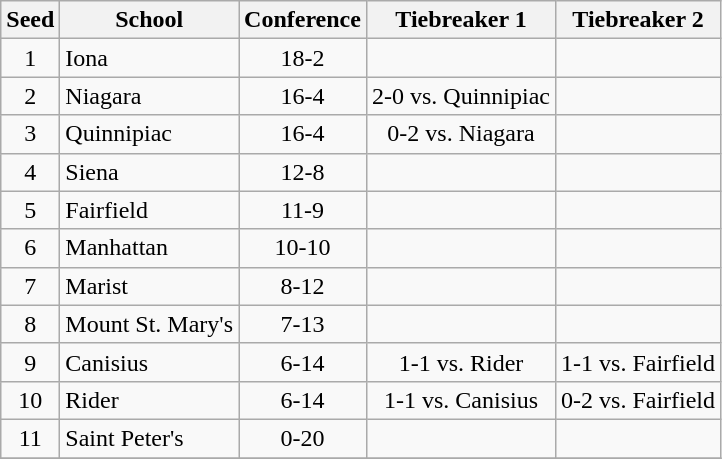<table class="wikitable" style="text-align:center">
<tr>
<th>Seed</th>
<th>School</th>
<th>Conference</th>
<th>Tiebreaker 1</th>
<th>Tiebreaker 2</th>
</tr>
<tr>
<td>1</td>
<td align=left>Iona</td>
<td>18-2</td>
<td></td>
<td></td>
</tr>
<tr>
<td>2</td>
<td align=left>Niagara</td>
<td>16-4</td>
<td>2-0 vs. Quinnipiac</td>
<td></td>
</tr>
<tr>
<td>3</td>
<td align=left>Quinnipiac</td>
<td>16-4</td>
<td>0-2 vs. Niagara</td>
<td></td>
</tr>
<tr>
<td>4</td>
<td align=left>Siena</td>
<td>12-8</td>
<td></td>
<td></td>
</tr>
<tr>
<td>5</td>
<td align=left>Fairfield</td>
<td>11-9</td>
<td></td>
<td></td>
</tr>
<tr>
<td>6</td>
<td align=left>Manhattan</td>
<td>10-10</td>
<td></td>
<td></td>
</tr>
<tr>
<td>7</td>
<td align=left>Marist</td>
<td>8-12</td>
<td></td>
<td></td>
</tr>
<tr>
<td>8</td>
<td align=left>Mount St. Mary's</td>
<td>7-13</td>
<td></td>
<td></td>
</tr>
<tr>
<td>9</td>
<td align=left>Canisius</td>
<td>6-14</td>
<td>1-1 vs. Rider</td>
<td>1-1 vs. Fairfield</td>
</tr>
<tr>
<td>10</td>
<td align=left>Rider</td>
<td>6-14</td>
<td>1-1 vs. Canisius</td>
<td>0-2 vs. Fairfield</td>
</tr>
<tr>
<td>11</td>
<td align=left>Saint Peter's</td>
<td>0-20</td>
<td></td>
<td></td>
</tr>
<tr>
</tr>
</table>
